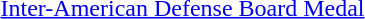<table>
<tr>
<td></td>
<td><a href='#'>Inter-American Defense Board Medal</a></td>
</tr>
</table>
